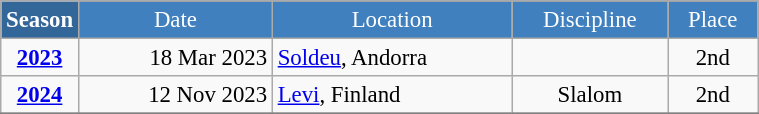<table class="wikitable" style="font-size:95%; text-align:center; border:gray solid 1px; width:40%;">
<tr style="background:#369; color:white;">
<td rowspan="2" colspan="1" width="5%"><strong>Season</strong></td>
</tr>
<tr style="background-color:#4180be; color:white;">
<td>Date</td>
<td>Location</td>
<td>Discipline</td>
<td>Place</td>
</tr>
<tr>
<td><strong><a href='#'>2023</a></strong></td>
<td align=right>18 Mar 2023</td>
<td align=left> <a href='#'>Soldeu</a>, Andorra</td>
<td></td>
<td>2nd</td>
</tr>
<tr>
<td rowspan=1><strong><a href='#'>2024</a></strong></td>
<td align=right>12 Nov 2023</td>
<td align=left> <a href='#'>Levi</a>, Finland</td>
<td>Slalom</td>
<td>2nd</td>
</tr>
<tr>
</tr>
</table>
